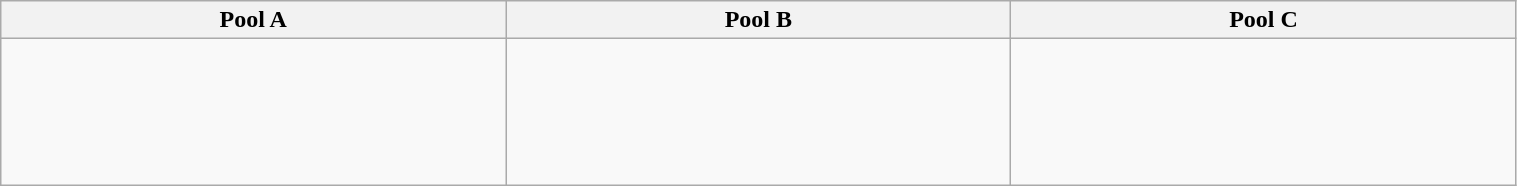<table class="wikitable" width=80%>
<tr>
<th width=20%>Pool A</th>
<th width=20%>Pool B</th>
<th width=20%>Pool C</th>
</tr>
<tr>
<td><br> <br>
 <br>
 <br>
 <br></td>
<td><br> <br>
 <br>
 <br>
 <br></td>
<td><br><br>
<br>
<br>
<br></td>
</tr>
</table>
